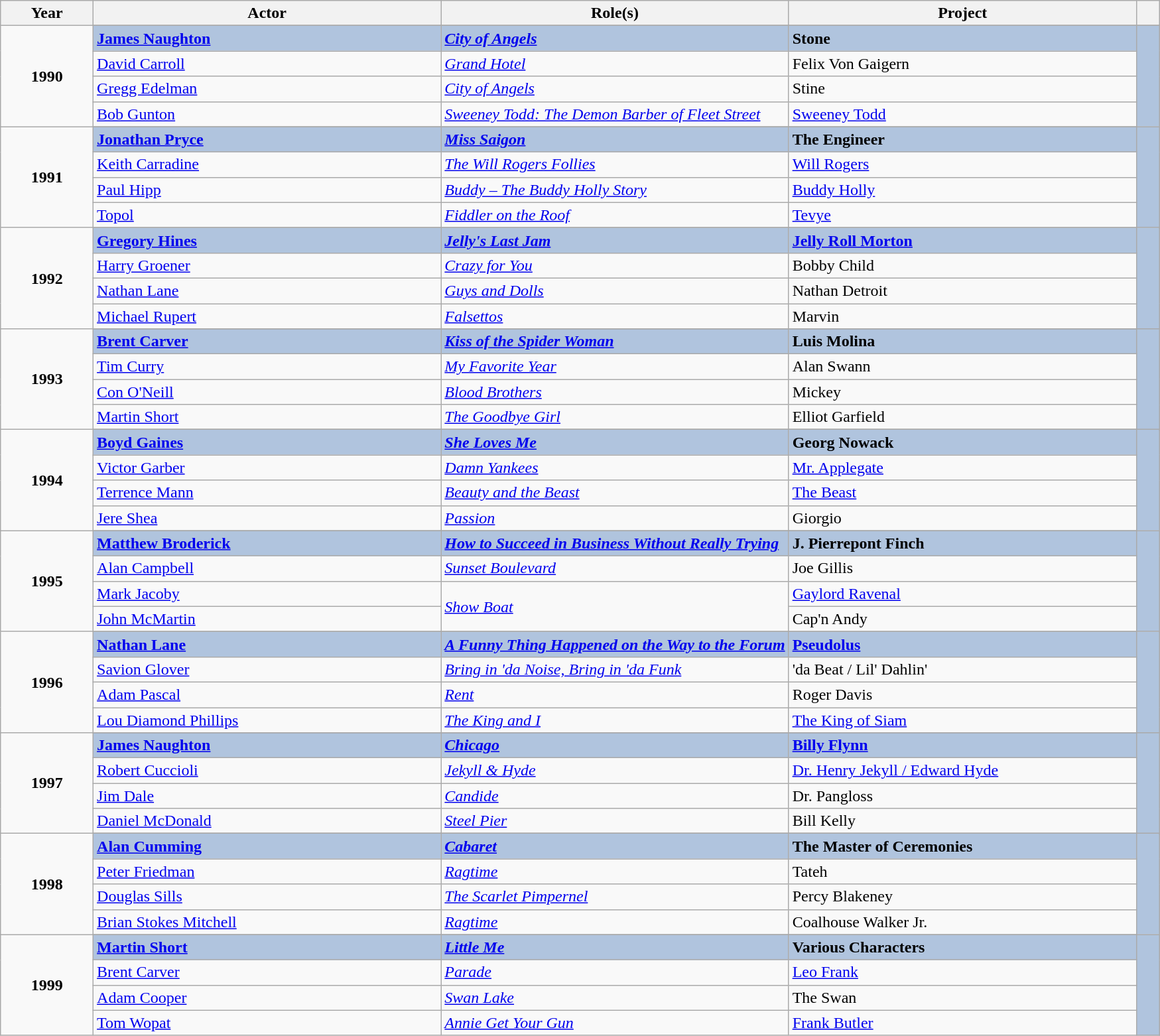<table class="wikitable sortable">
<tr>
<th scope="col" style="width:8%;">Year</th>
<th scope="col" style="width:30%;">Actor</th>
<th scope="col" style="width:30%;">Role(s)</th>
<th scope="col" style="width:30%;">Project</th>
<th scope="col" style="width:2%;" class="unsortable"></th>
</tr>
<tr>
<td rowspan="5" align="center"><strong>1990</strong> <br> </td>
</tr>
<tr style="background:#B0C4DE">
<td><strong><a href='#'>James Naughton</a></strong></td>
<td><strong><em><a href='#'>City of Angels</a></em></strong></td>
<td><strong>Stone</strong></td>
<td rowspan="5" align="center"></td>
</tr>
<tr>
<td><a href='#'>David Carroll</a></td>
<td><em><a href='#'>Grand Hotel</a></em></td>
<td>Felix Von Gaigern</td>
</tr>
<tr>
<td><a href='#'>Gregg Edelman</a></td>
<td><em><a href='#'>City of Angels</a></em></td>
<td>Stine</td>
</tr>
<tr>
<td><a href='#'>Bob Gunton</a></td>
<td><em><a href='#'>Sweeney Todd: The Demon Barber of Fleet Street</a></em></td>
<td><a href='#'>Sweeney Todd</a></td>
</tr>
<tr>
<td rowspan="5" align="center"><strong>1991</strong> <br> </td>
</tr>
<tr style="background:#B0C4DE">
<td><strong><a href='#'>Jonathan Pryce</a></strong></td>
<td><strong><em><a href='#'>Miss Saigon</a></em></strong></td>
<td><strong>The Engineer</strong></td>
<td rowspan="5" align="center"></td>
</tr>
<tr>
<td><a href='#'>Keith Carradine</a></td>
<td><em><a href='#'>The Will Rogers Follies</a></em></td>
<td><a href='#'>Will Rogers</a></td>
</tr>
<tr>
<td><a href='#'>Paul Hipp</a></td>
<td><em><a href='#'>Buddy – The Buddy Holly Story</a></em></td>
<td><a href='#'>Buddy Holly</a></td>
</tr>
<tr>
<td><a href='#'>Topol</a></td>
<td><em><a href='#'>Fiddler on the Roof</a></em></td>
<td><a href='#'>Tevye</a></td>
</tr>
<tr>
<td rowspan="5" align="center"><strong>1992</strong> <br> </td>
</tr>
<tr style="background:#B0C4DE">
<td><strong><a href='#'>Gregory Hines</a></strong></td>
<td><strong><em><a href='#'>Jelly's Last Jam</a></em></strong></td>
<td><strong><a href='#'>Jelly Roll Morton</a></strong></td>
<td rowspan="5" align="center"></td>
</tr>
<tr>
<td><a href='#'>Harry Groener</a></td>
<td><em><a href='#'>Crazy for You</a></em></td>
<td>Bobby Child</td>
</tr>
<tr>
<td><a href='#'>Nathan Lane</a></td>
<td><em><a href='#'>Guys and Dolls</a></em></td>
<td>Nathan Detroit</td>
</tr>
<tr>
<td><a href='#'>Michael Rupert</a></td>
<td><em><a href='#'>Falsettos</a></em></td>
<td>Marvin</td>
</tr>
<tr>
<td rowspan="5" align="center"><strong>1993</strong> <br> </td>
</tr>
<tr style="background:#B0C4DE">
<td><strong><a href='#'>Brent Carver</a></strong></td>
<td><strong><em><a href='#'>Kiss of the Spider Woman</a></em></strong></td>
<td><strong>Luis Molina</strong></td>
<td rowspan="5" align="center"></td>
</tr>
<tr>
<td><a href='#'>Tim Curry</a></td>
<td><em><a href='#'>My Favorite Year</a></em></td>
<td>Alan Swann</td>
</tr>
<tr>
<td><a href='#'>Con O'Neill</a></td>
<td><em><a href='#'>Blood Brothers</a></em></td>
<td>Mickey</td>
</tr>
<tr>
<td><a href='#'>Martin Short</a></td>
<td><em><a href='#'>The Goodbye Girl</a></em></td>
<td>Elliot Garfield</td>
</tr>
<tr>
<td rowspan="5" align="center"><strong>1994</strong> <br> </td>
</tr>
<tr style="background:#B0C4DE">
<td><strong><a href='#'>Boyd Gaines</a></strong></td>
<td><strong><em><a href='#'>She Loves Me</a></em></strong></td>
<td><strong>Georg Nowack</strong></td>
<td rowspan="5" align="center"></td>
</tr>
<tr>
<td><a href='#'>Victor Garber</a></td>
<td><em><a href='#'>Damn Yankees</a></em></td>
<td><a href='#'>Mr. Applegate</a></td>
</tr>
<tr>
<td><a href='#'>Terrence Mann</a></td>
<td><em><a href='#'>Beauty and the Beast</a></em></td>
<td><a href='#'>The Beast</a></td>
</tr>
<tr>
<td><a href='#'>Jere Shea</a></td>
<td><em><a href='#'>Passion</a></em></td>
<td>Giorgio</td>
</tr>
<tr>
<td rowspan="5" align="center"><strong>1995</strong> <br> </td>
</tr>
<tr style="background:#B0C4DE">
<td><strong><a href='#'>Matthew Broderick</a></strong></td>
<td><strong><em><a href='#'>How to Succeed in Business Without Really Trying</a></em></strong></td>
<td><strong>J. Pierrepont Finch</strong></td>
<td rowspan="5" align="center"></td>
</tr>
<tr>
<td><a href='#'>Alan Campbell</a></td>
<td><em><a href='#'>Sunset Boulevard</a></em></td>
<td>Joe Gillis</td>
</tr>
<tr>
<td><a href='#'>Mark Jacoby</a></td>
<td rowspan="2"><em><a href='#'>Show Boat</a></em></td>
<td><a href='#'>Gaylord Ravenal</a></td>
</tr>
<tr>
<td><a href='#'>John McMartin</a></td>
<td>Cap'n Andy</td>
</tr>
<tr>
<td rowspan="5" align="center"><strong>1996</strong> <br> </td>
</tr>
<tr style="background:#B0C4DE">
<td><strong><a href='#'>Nathan Lane</a></strong></td>
<td><strong><em><a href='#'>A Funny Thing Happened on the Way to the Forum</a></em></strong></td>
<td><strong><a href='#'>Pseudolus</a></strong></td>
<td rowspan="5" align="center"></td>
</tr>
<tr>
<td><a href='#'>Savion Glover</a></td>
<td><em><a href='#'>Bring in 'da Noise, Bring in 'da Funk</a></em></td>
<td>'da Beat / Lil' Dahlin'</td>
</tr>
<tr>
<td><a href='#'>Adam Pascal</a></td>
<td><em><a href='#'>Rent</a></em></td>
<td>Roger Davis</td>
</tr>
<tr>
<td><a href='#'>Lou Diamond Phillips</a></td>
<td><em><a href='#'>The King and I</a></em></td>
<td><a href='#'>The King of Siam</a></td>
</tr>
<tr>
<td rowspan="5" align="center"><strong>1997</strong> <br> </td>
</tr>
<tr style="background:#B0C4DE">
<td><strong><a href='#'>James Naughton</a></strong></td>
<td><strong><em><a href='#'>Chicago</a></em></strong></td>
<td><strong><a href='#'>Billy Flynn</a></strong></td>
<td rowspan="5" align="center"></td>
</tr>
<tr>
<td><a href='#'>Robert Cuccioli</a></td>
<td><em><a href='#'>Jekyll & Hyde</a></em></td>
<td><a href='#'>Dr. Henry Jekyll / Edward Hyde</a></td>
</tr>
<tr>
<td><a href='#'>Jim Dale</a></td>
<td><em><a href='#'>Candide</a></em></td>
<td>Dr. Pangloss</td>
</tr>
<tr>
<td><a href='#'>Daniel McDonald</a></td>
<td><em><a href='#'>Steel Pier</a></em></td>
<td>Bill Kelly</td>
</tr>
<tr>
<td rowspan="5" align="center"><strong>1998</strong> <br> </td>
</tr>
<tr style="background:#B0C4DE">
<td><strong><a href='#'>Alan Cumming</a></strong></td>
<td><strong><em><a href='#'>Cabaret</a></em></strong></td>
<td><strong>The Master of Ceremonies</strong></td>
<td rowspan="5" align="center"></td>
</tr>
<tr>
<td><a href='#'>Peter Friedman</a></td>
<td><em><a href='#'>Ragtime</a></em></td>
<td>Tateh</td>
</tr>
<tr>
<td><a href='#'>Douglas Sills</a></td>
<td><em><a href='#'>The Scarlet Pimpernel</a></em></td>
<td>Percy Blakeney</td>
</tr>
<tr>
<td><a href='#'>Brian Stokes Mitchell</a></td>
<td><em><a href='#'>Ragtime</a></em></td>
<td>Coalhouse Walker Jr.</td>
</tr>
<tr>
<td rowspan="5" align="center"><strong>1999</strong> <br> </td>
</tr>
<tr style="background:#B0C4DE">
<td><strong><a href='#'>Martin Short</a></strong></td>
<td><strong><em><a href='#'>Little Me</a></em></strong></td>
<td><strong>Various Characters</strong></td>
<td rowspan="5" align="center"></td>
</tr>
<tr>
<td><a href='#'>Brent Carver</a></td>
<td><em><a href='#'>Parade</a></em></td>
<td><a href='#'>Leo Frank</a></td>
</tr>
<tr>
<td><a href='#'>Adam Cooper</a></td>
<td><em><a href='#'>Swan Lake</a></em></td>
<td>The Swan</td>
</tr>
<tr>
<td><a href='#'>Tom Wopat</a></td>
<td><em><a href='#'>Annie Get Your Gun</a></em></td>
<td><a href='#'>Frank Butler</a></td>
</tr>
</table>
